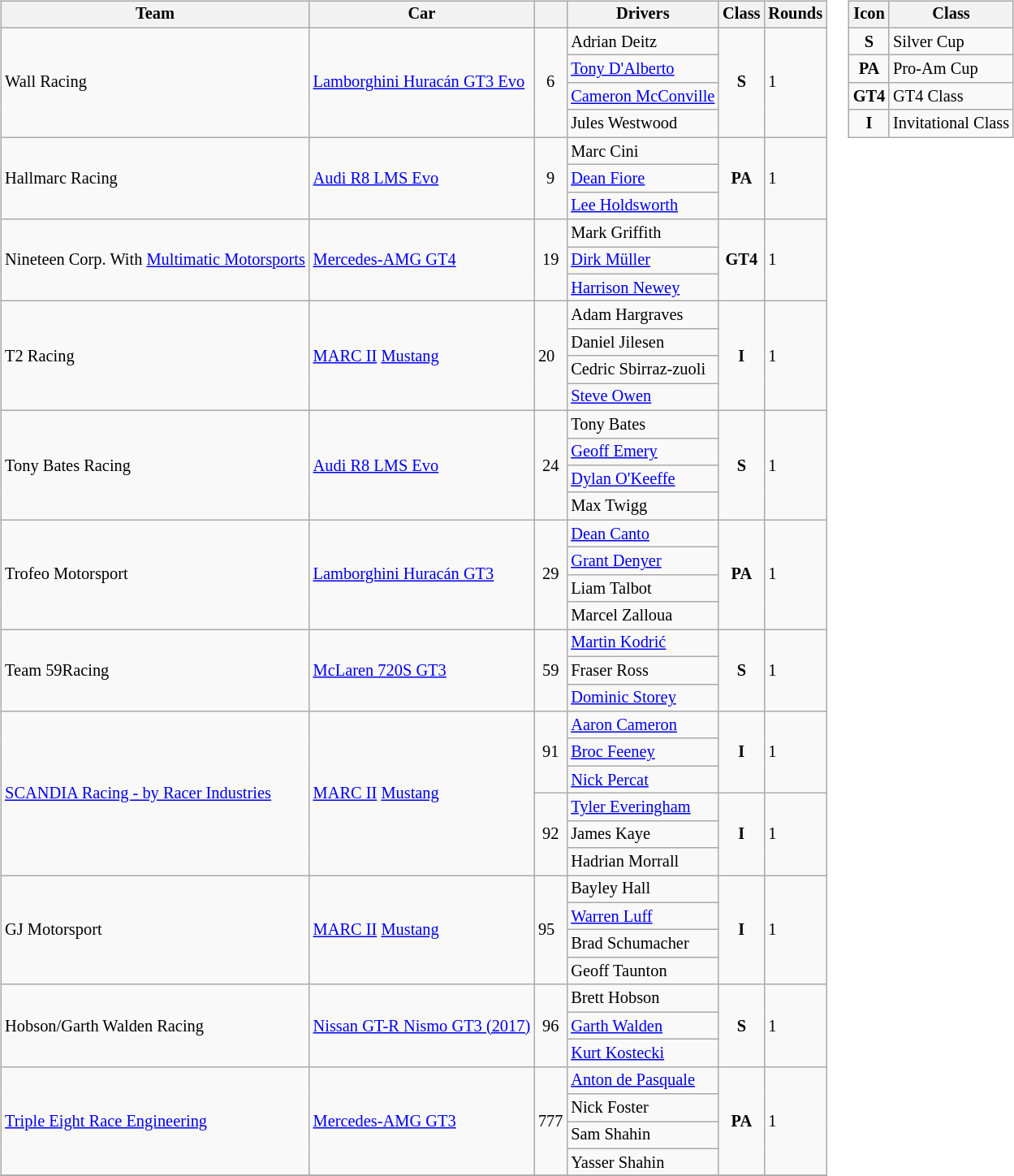<table>
<tr>
<td><br><table class="wikitable" style="font-size: 85%;">
<tr>
<th>Team</th>
<th>Car</th>
<th></th>
<th>Drivers</th>
<th>Class</th>
<th>Rounds</th>
</tr>
<tr>
<td rowspan=4> Wall Racing</td>
<td rowspan=4><a href='#'>Lamborghini Huracán GT3 Evo</a></td>
<td rowspan=4 align="center">6</td>
<td> Adrian Deitz</td>
<td rowspan=4 align=center><strong><span>S</span></strong></td>
<td rowspan=4>1</td>
</tr>
<tr>
<td> <a href='#'>Tony D'Alberto</a></td>
</tr>
<tr>
<td> <a href='#'>Cameron McConville</a></td>
</tr>
<tr>
<td> Jules Westwood</td>
</tr>
<tr>
<td rowspan=3> Hallmarc Racing</td>
<td rowspan=3><a href='#'>Audi R8 LMS Evo</a></td>
<td rowspan=3 align="center">9</td>
<td> Marc Cini</td>
<td rowspan=3 align=center><strong><span>PA</span></strong></td>
<td rowspan=3>1</td>
</tr>
<tr>
<td> <a href='#'>Dean Fiore</a></td>
</tr>
<tr>
<td> <a href='#'>Lee Holdsworth</a></td>
</tr>
<tr>
<td rowspan=3> Nineteen Corp. With <a href='#'>Multimatic Motorsports</a></td>
<td rowspan=3><a href='#'>Mercedes-AMG GT4</a></td>
<td rowspan=3 align="center">19</td>
<td> Mark Griffith</td>
<td rowspan=3 align=center><strong><span>GT4</span></strong></td>
<td rowspan=3>1</td>
</tr>
<tr>
<td> <a href='#'>Dirk Müller</a></td>
</tr>
<tr>
<td> <a href='#'>Harrison Newey</a></td>
</tr>
<tr>
<td rowspan=4> T2 Racing</td>
<td rowspan=4><a href='#'>MARC II</a> <a href='#'>Mustang</a></td>
<td rowspan=4>20</td>
<td> Adam Hargraves</td>
<td rowspan=4 align=center><strong><span>I</span></strong></td>
<td rowspan=4>1</td>
</tr>
<tr>
<td> Daniel Jilesen</td>
</tr>
<tr>
<td> Cedric Sbirraz-zuoli</td>
</tr>
<tr>
<td> <a href='#'>Steve Owen</a></td>
</tr>
<tr>
<td rowspan=4> Tony Bates Racing</td>
<td rowspan=4><a href='#'>Audi R8 LMS Evo</a></td>
<td rowspan=4 align="center">24</td>
<td> Tony Bates</td>
<td rowspan=4 align=center><strong><span>S</span></strong></td>
<td rowspan=4>1</td>
</tr>
<tr>
<td> <a href='#'>Geoff Emery</a></td>
</tr>
<tr>
<td> <a href='#'>Dylan O'Keeffe</a></td>
</tr>
<tr>
<td> Max Twigg</td>
</tr>
<tr>
<td rowspan=4> Trofeo Motorsport</td>
<td rowspan=4><a href='#'>Lamborghini Huracán GT3</a></td>
<td rowspan=4 align="center">29</td>
<td> <a href='#'>Dean Canto</a></td>
<td rowspan=4 align=center><strong><span>PA</span></strong></td>
<td rowspan=4>1</td>
</tr>
<tr>
<td> <a href='#'>Grant Denyer</a></td>
</tr>
<tr>
<td> Liam Talbot</td>
</tr>
<tr>
<td> Marcel Zalloua</td>
</tr>
<tr>
<td rowspan=3> Team 59Racing</td>
<td rowspan=3><a href='#'>McLaren 720S GT3</a></td>
<td rowspan=3 align="center">59</td>
<td> <a href='#'>Martin Kodrić</a></td>
<td rowspan=3 align=center><strong><span>S</span></strong></td>
<td rowspan=3>1</td>
</tr>
<tr>
<td> Fraser Ross</td>
</tr>
<tr>
<td> <a href='#'>Dominic Storey</a></td>
</tr>
<tr>
<td rowspan=6> <a href='#'>SCANDIA Racing - by Racer Industries</a></td>
<td rowspan=6><a href='#'>MARC II</a> <a href='#'>Mustang</a></td>
<td rowspan=3 align=center>91</td>
<td> <a href='#'>Aaron Cameron</a></td>
<td rowspan=3 align=center><strong><span>I</span></strong></td>
<td rowspan=3>1</td>
</tr>
<tr>
<td> <a href='#'>Broc Feeney</a></td>
</tr>
<tr>
<td> <a href='#'>Nick Percat</a></td>
</tr>
<tr>
<td rowspan=3 align=center>92</td>
<td> <a href='#'>Tyler Everingham</a></td>
<td rowspan=3 align=center><strong><span>I</span></strong></td>
<td rowspan=3>1</td>
</tr>
<tr>
<td> James Kaye</td>
</tr>
<tr>
<td> Hadrian Morrall</td>
</tr>
<tr>
<td rowspan=4> GJ Motorsport</td>
<td rowspan=4><a href='#'>MARC II</a> <a href='#'>Mustang</a></td>
<td rowspan=4>95</td>
<td> Bayley Hall</td>
<td rowspan=4 align=center><strong><span>I</span></strong></td>
<td rowspan=4>1</td>
</tr>
<tr>
<td> <a href='#'>Warren Luff</a></td>
</tr>
<tr>
<td> Brad Schumacher</td>
</tr>
<tr>
<td> Geoff Taunton</td>
</tr>
<tr>
<td rowspan=3> Hobson/Garth Walden Racing</td>
<td rowspan=3><a href='#'>Nissan GT-R Nismo GT3 (2017)</a></td>
<td rowspan=3 align="center">96</td>
<td> Brett Hobson</td>
<td rowspan=3 align=center><strong><span>S</span></strong></td>
<td rowspan=3>1</td>
</tr>
<tr>
<td> <a href='#'>Garth Walden</a></td>
</tr>
<tr>
<td> <a href='#'>Kurt Kostecki</a></td>
</tr>
<tr>
<td rowspan=4> <a href='#'>Triple Eight Race Engineering</a></td>
<td rowspan=4><a href='#'>Mercedes-AMG GT3</a></td>
<td rowspan=4 align="center">777</td>
<td> <a href='#'>Anton de Pasquale</a></td>
<td rowspan=4 align=center><strong><span>PA</span></strong></td>
<td rowspan=4>1</td>
</tr>
<tr>
<td> Nick Foster</td>
</tr>
<tr>
<td> Sam Shahin</td>
</tr>
<tr>
<td> Yasser Shahin</td>
</tr>
<tr>
</tr>
</table>
</td>
<td valign="top"><br><table class="wikitable" style="font-size: 85%;">
<tr>
<th>Icon</th>
<th>Class</th>
</tr>
<tr>
<td align=center><strong><span>S</span></strong></td>
<td>Silver Cup</td>
</tr>
<tr>
<td align=center><strong><span>PA</span></strong></td>
<td>Pro-Am Cup</td>
</tr>
<tr>
<td align=center><strong><span>GT4</span></strong></td>
<td>GT4 Class</td>
</tr>
<tr>
<td align=center><strong><span>I</span></strong></td>
<td>Invitational Class</td>
</tr>
</table>
</td>
</tr>
</table>
